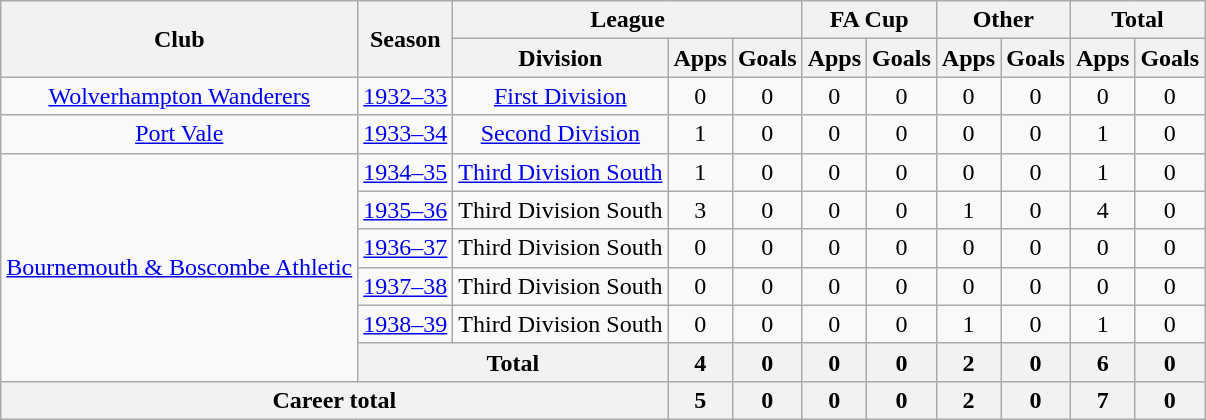<table class="wikitable" style="text-align: center;">
<tr>
<th rowspan="2">Club</th>
<th rowspan="2">Season</th>
<th colspan="3">League</th>
<th colspan="2">FA Cup</th>
<th colspan="2">Other</th>
<th colspan="2">Total</th>
</tr>
<tr>
<th>Division</th>
<th>Apps</th>
<th>Goals</th>
<th>Apps</th>
<th>Goals</th>
<th>Apps</th>
<th>Goals</th>
<th>Apps</th>
<th>Goals</th>
</tr>
<tr>
<td><a href='#'>Wolverhampton Wanderers</a></td>
<td><a href='#'>1932–33</a></td>
<td><a href='#'>First Division</a></td>
<td>0</td>
<td>0</td>
<td>0</td>
<td>0</td>
<td>0</td>
<td>0</td>
<td>0</td>
<td>0</td>
</tr>
<tr>
<td><a href='#'>Port Vale</a></td>
<td><a href='#'>1933–34</a></td>
<td><a href='#'>Second Division</a></td>
<td>1</td>
<td>0</td>
<td>0</td>
<td>0</td>
<td>0</td>
<td>0</td>
<td>1</td>
<td>0</td>
</tr>
<tr>
<td rowspan="6"><a href='#'>Bournemouth & Boscombe Athletic</a></td>
<td><a href='#'>1934–35</a></td>
<td><a href='#'>Third Division South</a></td>
<td>1</td>
<td>0</td>
<td>0</td>
<td>0</td>
<td>0</td>
<td>0</td>
<td>1</td>
<td>0</td>
</tr>
<tr>
<td><a href='#'>1935–36</a></td>
<td>Third Division South</td>
<td>3</td>
<td>0</td>
<td>0</td>
<td>0</td>
<td>1</td>
<td>0</td>
<td>4</td>
<td>0</td>
</tr>
<tr>
<td><a href='#'>1936–37</a></td>
<td>Third Division South</td>
<td>0</td>
<td>0</td>
<td>0</td>
<td>0</td>
<td>0</td>
<td>0</td>
<td>0</td>
<td>0</td>
</tr>
<tr>
<td><a href='#'>1937–38</a></td>
<td>Third Division South</td>
<td>0</td>
<td>0</td>
<td>0</td>
<td>0</td>
<td>0</td>
<td>0</td>
<td>0</td>
<td>0</td>
</tr>
<tr>
<td><a href='#'>1938–39</a></td>
<td>Third Division South</td>
<td>0</td>
<td>0</td>
<td>0</td>
<td>0</td>
<td>1</td>
<td>0</td>
<td>1</td>
<td>0</td>
</tr>
<tr>
<th colspan="2">Total</th>
<th>4</th>
<th>0</th>
<th>0</th>
<th>0</th>
<th>2</th>
<th>0</th>
<th>6</th>
<th>0</th>
</tr>
<tr>
<th colspan="3">Career total</th>
<th>5</th>
<th>0</th>
<th>0</th>
<th>0</th>
<th>2</th>
<th>0</th>
<th>7</th>
<th>0</th>
</tr>
</table>
